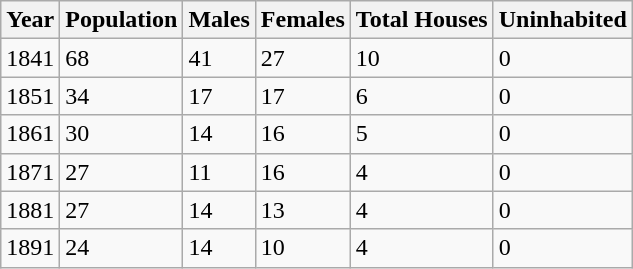<table class="wikitable">
<tr>
<th>Year</th>
<th>Population</th>
<th>Males</th>
<th>Females</th>
<th>Total Houses</th>
<th>Uninhabited</th>
</tr>
<tr>
<td>1841</td>
<td>68</td>
<td>41</td>
<td>27</td>
<td>10</td>
<td>0</td>
</tr>
<tr>
<td>1851</td>
<td>34</td>
<td>17</td>
<td>17</td>
<td>6</td>
<td>0</td>
</tr>
<tr>
<td>1861</td>
<td>30</td>
<td>14</td>
<td>16</td>
<td>5</td>
<td>0</td>
</tr>
<tr>
<td>1871</td>
<td>27</td>
<td>11</td>
<td>16</td>
<td>4</td>
<td>0</td>
</tr>
<tr>
<td>1881</td>
<td>27</td>
<td>14</td>
<td>13</td>
<td>4</td>
<td>0</td>
</tr>
<tr>
<td>1891</td>
<td>24</td>
<td>14</td>
<td>10</td>
<td>4</td>
<td>0</td>
</tr>
</table>
